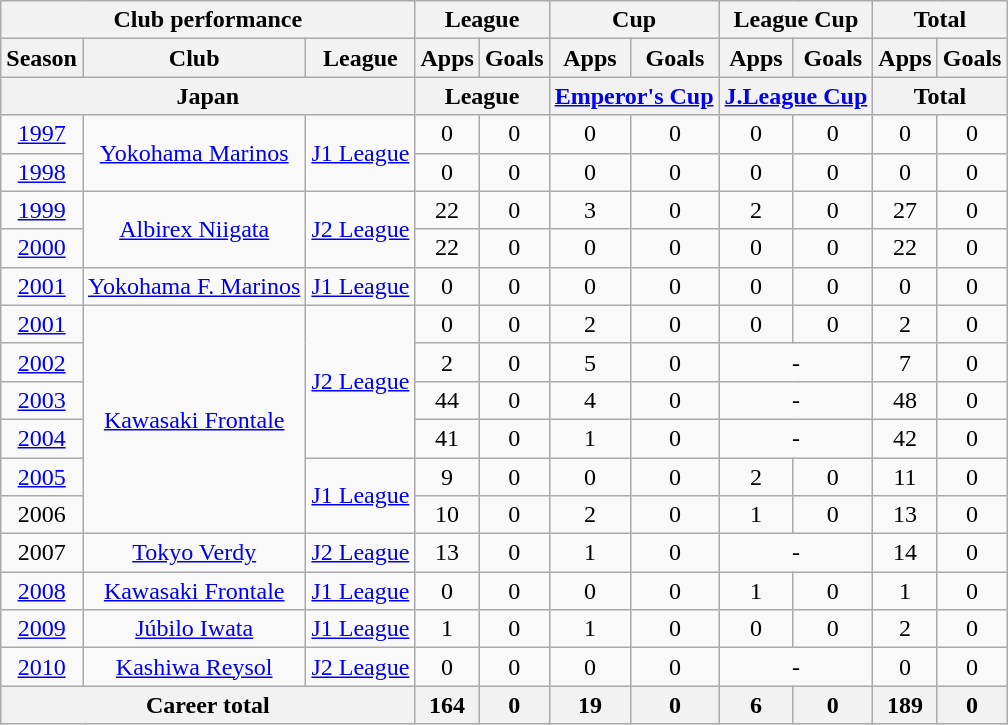<table class="wikitable" style="text-align:center">
<tr>
<th colspan=3>Club performance</th>
<th colspan=2>League</th>
<th colspan=2>Cup</th>
<th colspan=2>League Cup</th>
<th colspan=2>Total</th>
</tr>
<tr>
<th>Season</th>
<th>Club</th>
<th>League</th>
<th>Apps</th>
<th>Goals</th>
<th>Apps</th>
<th>Goals</th>
<th>Apps</th>
<th>Goals</th>
<th>Apps</th>
<th>Goals</th>
</tr>
<tr>
<th colspan=3>Japan</th>
<th colspan=2>League</th>
<th colspan=2><a href='#'>Emperor's Cup</a></th>
<th colspan=2><a href='#'>J.League Cup</a></th>
<th colspan=2>Total</th>
</tr>
<tr>
<td><a href='#'>1997</a></td>
<td rowspan="2"><a href='#'>Yokohama Marinos</a></td>
<td rowspan="2"><a href='#'>J1 League</a></td>
<td>0</td>
<td>0</td>
<td>0</td>
<td>0</td>
<td>0</td>
<td>0</td>
<td>0</td>
<td>0</td>
</tr>
<tr>
<td><a href='#'>1998</a></td>
<td>0</td>
<td>0</td>
<td>0</td>
<td>0</td>
<td>0</td>
<td>0</td>
<td>0</td>
<td>0</td>
</tr>
<tr>
<td><a href='#'>1999</a></td>
<td rowspan="2"><a href='#'>Albirex Niigata</a></td>
<td rowspan="2"><a href='#'>J2 League</a></td>
<td>22</td>
<td>0</td>
<td>3</td>
<td>0</td>
<td>2</td>
<td>0</td>
<td>27</td>
<td>0</td>
</tr>
<tr>
<td><a href='#'>2000</a></td>
<td>22</td>
<td>0</td>
<td>0</td>
<td>0</td>
<td>0</td>
<td>0</td>
<td>22</td>
<td>0</td>
</tr>
<tr>
<td><a href='#'>2001</a></td>
<td><a href='#'>Yokohama F. Marinos</a></td>
<td><a href='#'>J1 League</a></td>
<td>0</td>
<td>0</td>
<td>0</td>
<td>0</td>
<td>0</td>
<td>0</td>
<td>0</td>
<td>0</td>
</tr>
<tr>
<td><a href='#'>2001</a></td>
<td rowspan="6"><a href='#'>Kawasaki Frontale</a></td>
<td rowspan="4"><a href='#'>J2 League</a></td>
<td>0</td>
<td>0</td>
<td>2</td>
<td>0</td>
<td>0</td>
<td>0</td>
<td>2</td>
<td>0</td>
</tr>
<tr>
<td><a href='#'>2002</a></td>
<td>2</td>
<td>0</td>
<td>5</td>
<td>0</td>
<td colspan="2">-</td>
<td>7</td>
<td>0</td>
</tr>
<tr>
<td><a href='#'>2003</a></td>
<td>44</td>
<td>0</td>
<td>4</td>
<td>0</td>
<td colspan="2">-</td>
<td>48</td>
<td>0</td>
</tr>
<tr>
<td><a href='#'>2004</a></td>
<td>41</td>
<td>0</td>
<td>1</td>
<td>0</td>
<td colspan="2">-</td>
<td>42</td>
<td>0</td>
</tr>
<tr>
<td><a href='#'>2005</a></td>
<td rowspan="2"><a href='#'>J1 League</a></td>
<td>9</td>
<td>0</td>
<td>0</td>
<td>0</td>
<td>2</td>
<td>0</td>
<td>11</td>
<td>0</td>
</tr>
<tr>
<td>2006</td>
<td>10</td>
<td>0</td>
<td>2</td>
<td>0</td>
<td>1</td>
<td>0</td>
<td>13</td>
<td>0</td>
</tr>
<tr>
<td>2007</td>
<td><a href='#'>Tokyo Verdy</a></td>
<td><a href='#'>J2 League</a></td>
<td>13</td>
<td>0</td>
<td>1</td>
<td>0</td>
<td colspan="2">-</td>
<td>14</td>
<td>0</td>
</tr>
<tr>
<td><a href='#'>2008</a></td>
<td><a href='#'>Kawasaki Frontale</a></td>
<td><a href='#'>J1 League</a></td>
<td>0</td>
<td>0</td>
<td>0</td>
<td>0</td>
<td>1</td>
<td>0</td>
<td>1</td>
<td>0</td>
</tr>
<tr>
<td><a href='#'>2009</a></td>
<td><a href='#'>Júbilo Iwata</a></td>
<td><a href='#'>J1 League</a></td>
<td>1</td>
<td>0</td>
<td>1</td>
<td>0</td>
<td>0</td>
<td>0</td>
<td>2</td>
<td>0</td>
</tr>
<tr>
<td><a href='#'>2010</a></td>
<td><a href='#'>Kashiwa Reysol</a></td>
<td><a href='#'>J2 League</a></td>
<td>0</td>
<td>0</td>
<td>0</td>
<td>0</td>
<td colspan="2">-</td>
<td>0</td>
<td>0</td>
</tr>
<tr>
<th colspan=3>Career total</th>
<th>164</th>
<th>0</th>
<th>19</th>
<th>0</th>
<th>6</th>
<th>0</th>
<th>189</th>
<th>0</th>
</tr>
</table>
